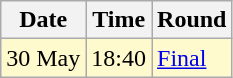<table class="wikitable">
<tr>
<th>Date</th>
<th>Time</th>
<th>Round</th>
</tr>
<tr style="background:lemonchiffon">
<td>30 May</td>
<td>18:40</td>
<td><a href='#'>Final</a></td>
</tr>
</table>
